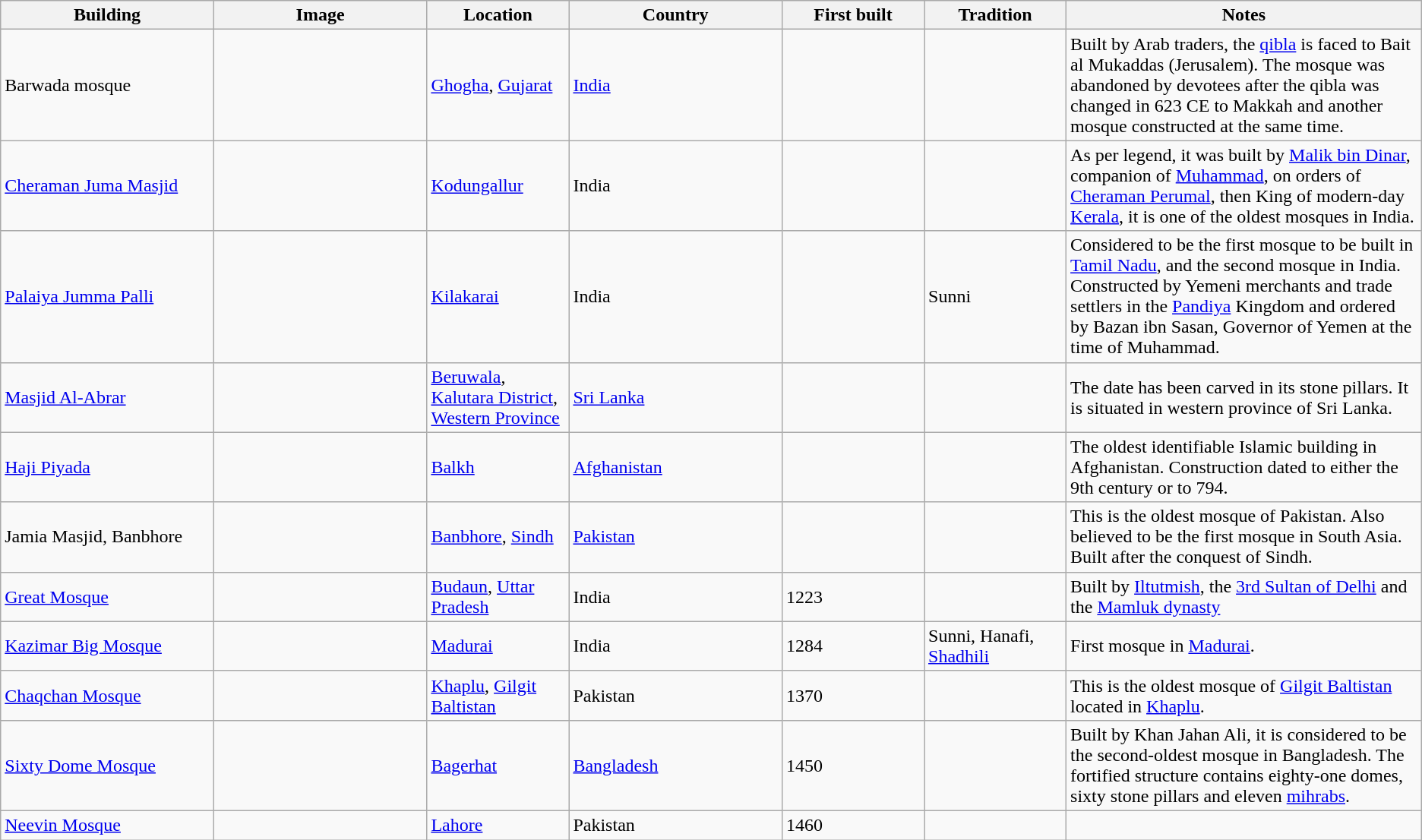<table class="wikitable sortable">
<tr>
<th style="width:15%">Building</th>
<th class="unsortable"; style="width:15%">Image</th>
<th style="width:10%">Location</th>
<th style="width:15%">Country</th>
<th style="width:10%">First built</th>
<th style="width:10%">Tradition</th>
<th class="unsortable"; style="width:25%">Notes</th>
</tr>
<tr>
<td>Barwada mosque <br></td>
<td></td>
<td><a href='#'>Ghogha</a>, <a href='#'>Gujarat</a></td>
<td><a href='#'>India</a></td>
<td></td>
<td></td>
<td>Built by Arab traders, the <a href='#'>qibla</a> is faced to Bait al Mukaddas (Jerusalem). The mosque was abandoned by devotees after the qibla was changed in 623 CE to Makkah and another mosque constructed at the same time.</td>
</tr>
<tr>
<td><a href='#'>Cheraman Juma Masjid</a></td>
<td></td>
<td><a href='#'>Kodungallur</a></td>
<td>India</td>
<td></td>
<td></td>
<td>As per legend, it was built by <a href='#'>Malik bin Dinar</a>, companion of <a href='#'>Muhammad</a>, on orders of <a href='#'>Cheraman Perumal</a>, then King of modern-day <a href='#'>Kerala</a>, it is one of the oldest mosques in India.</td>
</tr>
<tr>
<td><a href='#'>Palaiya Jumma Palli</a></td>
<td></td>
<td><a href='#'>Kilakarai</a></td>
<td>India</td>
<td></td>
<td>Sunni</td>
<td>Considered to be the first mosque to be built in <a href='#'>Tamil Nadu</a>, and the second mosque in India. Constructed by Yemeni merchants and trade settlers in the <a href='#'>Pandiya</a> Kingdom and ordered by Bazan ibn Sasan, Governor of Yemen at the time of Muhammad.</td>
</tr>
<tr>
<td><a href='#'>Masjid Al-Abrar</a></td>
<td></td>
<td><a href='#'>Beruwala</a>, <a href='#'>Kalutara District</a>, <a href='#'>Western Province</a></td>
<td><a href='#'>Sri Lanka</a></td>
<td></td>
<td></td>
<td>The date has been carved in its stone pillars. It is situated in western province of Sri Lanka.</td>
</tr>
<tr>
<td><a href='#'>Haji Piyada</a></td>
<td></td>
<td><a href='#'>Balkh</a></td>
<td><a href='#'>Afghanistan</a></td>
<td></td>
<td></td>
<td>The oldest identifiable Islamic building in Afghanistan. Construction dated to either the 9th century or to 794.</td>
</tr>
<tr>
<td>Jamia Masjid, Banbhore</td>
<td></td>
<td><a href='#'>Banbhore</a>, <a href='#'>Sindh</a></td>
<td><a href='#'>Pakistan</a></td>
<td></td>
<td></td>
<td>This is the oldest mosque of Pakistan. Also believed to be the first mosque in South Asia. Built after the conquest of Sindh.</td>
</tr>
<tr>
<td><a href='#'>Great Mosque</a></td>
<td></td>
<td><a href='#'>Budaun</a>, <a href='#'>Uttar Pradesh</a></td>
<td>India</td>
<td>1223</td>
<td></td>
<td>Built by <a href='#'>Iltutmish</a>, the <a href='#'>3rd Sultan of Delhi</a> and the <a href='#'>Mamluk dynasty</a></td>
</tr>
<tr>
<td><a href='#'>Kazimar Big Mosque</a></td>
<td></td>
<td><a href='#'>Madurai</a></td>
<td>India</td>
<td>1284</td>
<td>Sunni, Hanafi, <a href='#'>Shadhili</a></td>
<td>First mosque in <a href='#'>Madurai</a>.</td>
</tr>
<tr>
<td><a href='#'>Chaqchan Mosque</a></td>
<td></td>
<td><a href='#'>Khaplu</a>, <a href='#'>Gilgit Baltistan</a></td>
<td>Pakistan</td>
<td>1370</td>
<td></td>
<td>This is the oldest mosque of <a href='#'>Gilgit Baltistan</a> located in <a href='#'>Khaplu</a>.</td>
</tr>
<tr>
<td><a href='#'>Sixty Dome Mosque</a></td>
<td></td>
<td><a href='#'>Bagerhat</a></td>
<td><a href='#'>Bangladesh</a></td>
<td>1450</td>
<td></td>
<td>Built by Khan Jahan Ali, it is considered to be the second-oldest mosque in Bangladesh. The fortified structure contains eighty-one domes, sixty stone pillars and eleven <a href='#'>mihrabs</a>.</td>
</tr>
<tr>
<td><a href='#'>Neevin Mosque</a></td>
<td></td>
<td><a href='#'>Lahore</a></td>
<td>Pakistan</td>
<td>1460</td>
<td></td>
<td></td>
</tr>
</table>
